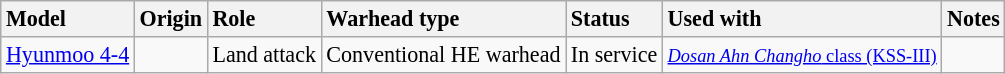<table class="wikitable sortable" style="font-size: 92%;">
<tr>
<th style="text-align: left">Model</th>
<th style="text-align: left">Origin</th>
<th style="text-align: left">Role</th>
<th style="text-align: left">Warhead type</th>
<th style="text-align: left">Status</th>
<th style="text-align: left">Used with</th>
<th style="text-align: left">Notes</th>
</tr>
<tr>
<td><a href='#'>Hyunmoo 4-4</a></td>
<td></td>
<td>Land attack</td>
<td>Conventional HE warhead</td>
<td>In service</td>
<td><a href='#'><small><em>Dosan Ahn Changho</em> class (KSS-III)</small></a></td>
<td></td>
</tr>
</table>
